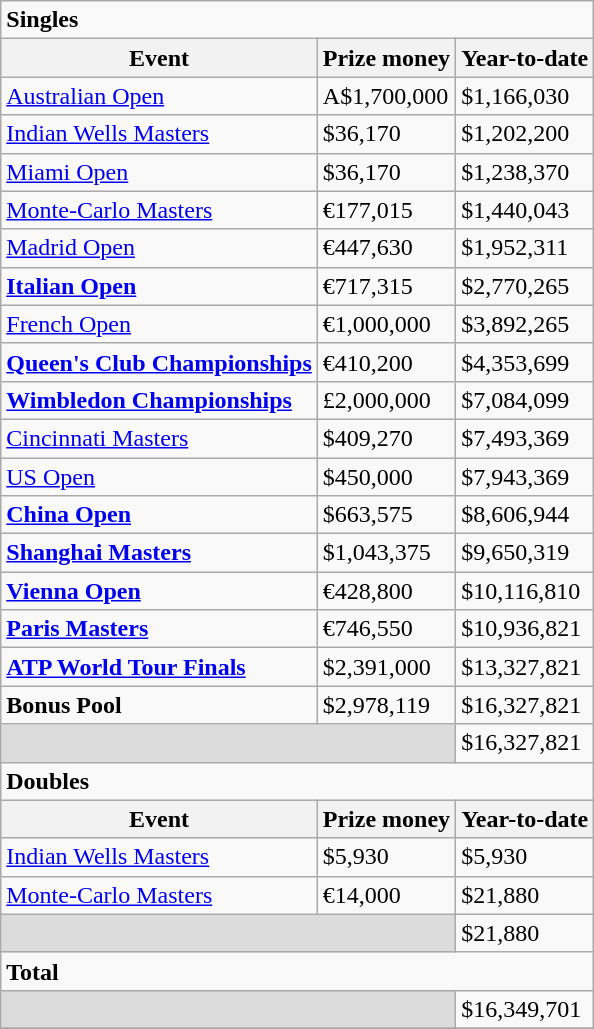<table class="wikitable sortable">
<tr>
<td colspan=3><strong>Singles</strong></td>
</tr>
<tr>
<th>Event</th>
<th>Prize money</th>
<th>Year-to-date</th>
</tr>
<tr>
<td><a href='#'>Australian Open</a></td>
<td>A$1,700,000</td>
<td>$1,166,030</td>
</tr>
<tr>
<td><a href='#'>Indian Wells Masters</a></td>
<td>$36,170</td>
<td>$1,202,200</td>
</tr>
<tr>
<td><a href='#'>Miami Open</a></td>
<td>$36,170</td>
<td>$1,238,370</td>
</tr>
<tr>
<td><a href='#'>Monte-Carlo Masters</a></td>
<td>€177,015</td>
<td>$1,440,043</td>
</tr>
<tr>
<td><a href='#'>Madrid Open</a></td>
<td>€447,630</td>
<td>$1,952,311</td>
</tr>
<tr>
<td><strong><a href='#'>Italian Open</a></strong></td>
<td>€717,315</td>
<td>$2,770,265</td>
</tr>
<tr>
<td><a href='#'>French Open</a></td>
<td>€1,000,000</td>
<td>$3,892,265</td>
</tr>
<tr>
<td><a href='#'><strong>Queen's Club Championships</strong></a></td>
<td>€410,200</td>
<td>$4,353,699</td>
</tr>
<tr>
<td><a href='#'><strong>Wimbledon Championships</strong></a></td>
<td>£2,000,000</td>
<td>$7,084,099</td>
</tr>
<tr>
<td><a href='#'>Cincinnati Masters</a></td>
<td>$409,270</td>
<td>$7,493,369</td>
</tr>
<tr>
<td><a href='#'>US Open</a></td>
<td>$450,000</td>
<td>$7,943,369</td>
</tr>
<tr>
<td><a href='#'><strong>China Open</strong></a></td>
<td>$663,575</td>
<td>$8,606,944</td>
</tr>
<tr>
<td><a href='#'><strong>Shanghai Masters</strong></a></td>
<td>$1,043,375</td>
<td>$9,650,319</td>
</tr>
<tr>
<td><a href='#'><strong>Vienna Open</strong></a></td>
<td>€428,800</td>
<td>$10,116,810</td>
</tr>
<tr>
<td><a href='#'><strong>Paris Masters</strong></a></td>
<td>€746,550</td>
<td>$10,936,821</td>
</tr>
<tr>
<td><a href='#'><strong>ATP World Tour Finals</strong></a></td>
<td>$2,391,000</td>
<td>$13,327,821</td>
</tr>
<tr>
<td><strong>Bonus Pool</strong></td>
<td>$2,978,119</td>
<td>$16,327,821</td>
</tr>
<tr class="sortbottom">
<td colspan=2 bgcolor=#DCDCDC></td>
<td>$16,327,821</td>
</tr>
<tr>
<td colspan=3><strong>Doubles</strong></td>
</tr>
<tr>
<th>Event</th>
<th>Prize money</th>
<th>Year-to-date</th>
</tr>
<tr>
<td><a href='#'>Indian Wells Masters</a></td>
<td>$5,930</td>
<td>$5,930</td>
</tr>
<tr>
<td><a href='#'>Monte-Carlo Masters</a></td>
<td>€14,000</td>
<td>$21,880</td>
</tr>
<tr class="sortbottom">
<td colspan=2 bgcolor=#DCDCDC></td>
<td>$21,880</td>
</tr>
<tr>
<td colspan=3><strong>Total</strong></td>
</tr>
<tr class="sortbottom">
<td colspan=2 bgcolor=#DCDCDC></td>
<td>$16,349,701</td>
</tr>
<tr>
</tr>
</table>
